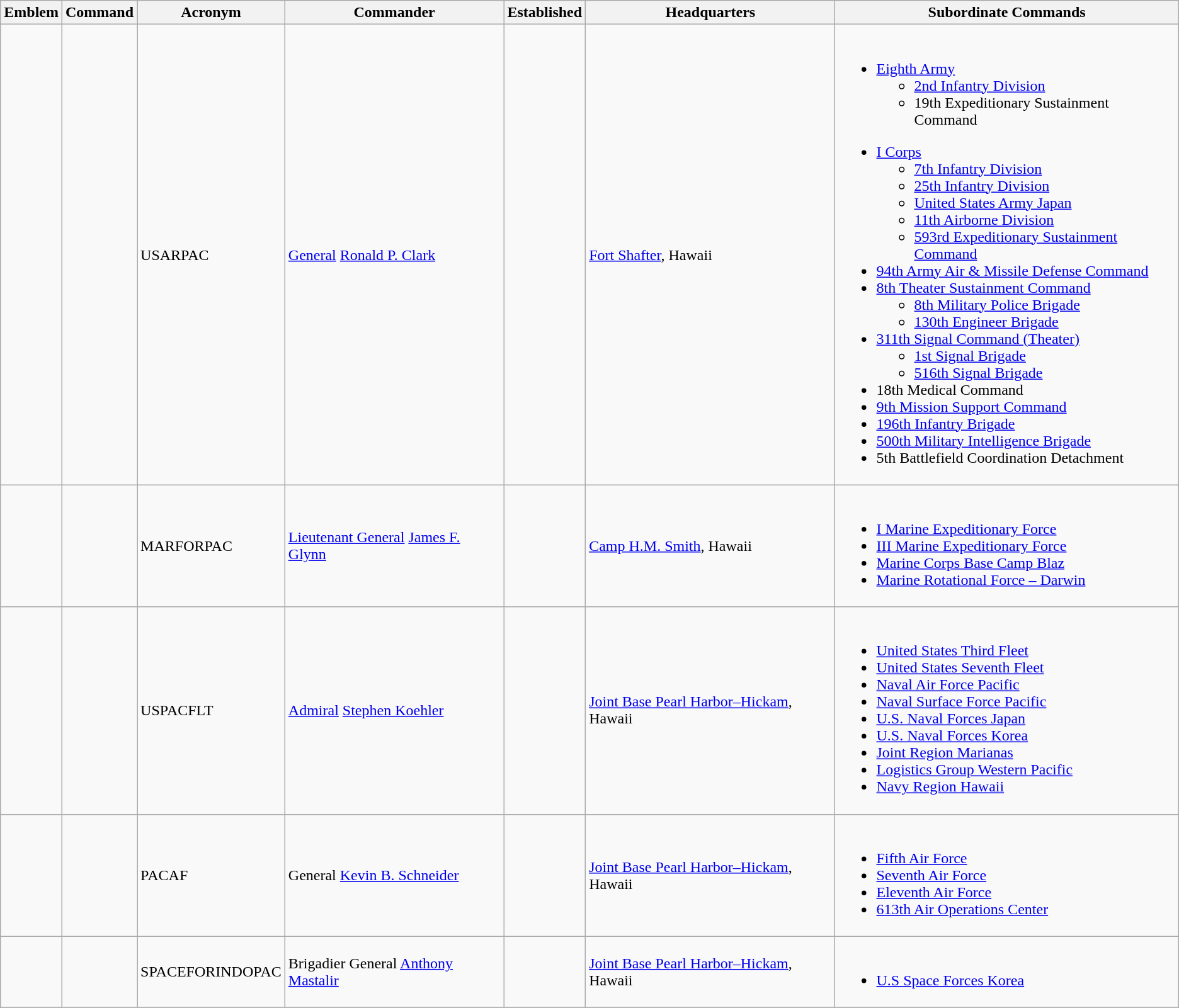<table class="wikitable">
<tr>
<th>Emblem</th>
<th>Command</th>
<th>Acronym</th>
<th>Commander</th>
<th>Established</th>
<th>Headquarters</th>
<th>Subordinate Commands</th>
</tr>
<tr>
<td></td>
<td></td>
<td>USARPAC</td>
<td><a href='#'>General</a> <a href='#'>Ronald P. Clark</a></td>
<td></td>
<td><a href='#'>Fort Shafter</a>, Hawaii</td>
<td><br><ul><li> <a href='#'>Eighth Army</a><ul><li> <a href='#'>2nd Infantry Division</a></li><li>19th Expeditionary Sustainment Command</li></ul></li></ul><ul><li> <a href='#'>I Corps</a><ul><li> <a href='#'>7th Infantry Division</a></li><li> <a href='#'>25th Infantry Division</a></li><li> <a href='#'>United States Army Japan</a></li><li> <a href='#'>11th Airborne Division</a></li><li> <a href='#'>593rd Expeditionary Sustainment Command</a></li></ul></li><li> <a href='#'>94th Army Air & Missile Defense Command</a></li><li> <a href='#'>8th Theater Sustainment Command</a><ul><li> <a href='#'>8th Military Police Brigade</a></li><li> <a href='#'>130th Engineer Brigade</a></li></ul></li><li> <a href='#'>311th Signal Command (Theater)</a><ul><li> <a href='#'>1st Signal Brigade</a></li><li> <a href='#'>516th Signal Brigade</a></li></ul></li><li> 18th Medical Command</li><li> <a href='#'>9th Mission Support Command</a></li><li> <a href='#'>196th Infantry Brigade</a></li><li> <a href='#'>500th Military Intelligence Brigade</a></li><li>5th Battlefield Coordination Detachment</li></ul></td>
</tr>
<tr>
<td></td>
<td></td>
<td>MARFORPAC</td>
<td><a href='#'>Lieutenant General</a> <a href='#'>James F. Glynn</a></td>
<td></td>
<td><a href='#'>Camp H.M. Smith</a>, Hawaii</td>
<td><br><ul><li> <a href='#'>I Marine Expeditionary Force</a></li><li> <a href='#'>III Marine Expeditionary Force</a></li><li> <a href='#'>Marine Corps Base Camp Blaz</a></li><li> <a href='#'>Marine Rotational Force – Darwin</a></li></ul></td>
</tr>
<tr>
<td></td>
<td></td>
<td>USPACFLT</td>
<td><a href='#'>Admiral</a> <a href='#'>Stephen Koehler</a></td>
<td></td>
<td><a href='#'>Joint Base Pearl Harbor–Hickam</a>, Hawaii</td>
<td><br><ul><li> <a href='#'>United States Third Fleet</a></li><li> <a href='#'>United States Seventh Fleet</a></li><li> <a href='#'>Naval Air Force Pacific</a></li><li> <a href='#'>Naval Surface Force Pacific</a></li><li> <a href='#'>U.S. Naval Forces Japan</a></li><li> <a href='#'>U.S. Naval Forces Korea</a></li><li> <a href='#'>Joint Region Marianas</a></li><li> <a href='#'>Logistics Group Western Pacific</a></li><li> <a href='#'>Navy Region Hawaii</a></li></ul></td>
</tr>
<tr>
<td></td>
<td></td>
<td>PACAF</td>
<td>General <a href='#'>Kevin B. Schneider</a></td>
<td></td>
<td><a href='#'>Joint Base Pearl Harbor–Hickam</a>, Hawaii</td>
<td><br><ul><li> <a href='#'>Fifth Air Force</a></li><li> <a href='#'>Seventh Air Force</a></li><li> <a href='#'>Eleventh Air Force</a></li><li> <a href='#'>613th Air Operations Center</a></li></ul></td>
</tr>
<tr>
<td></td>
<td></td>
<td>SPACEFORINDOPAC</td>
<td>Brigadier General <a href='#'>Anthony Mastalir</a></td>
<td></td>
<td><a href='#'>Joint Base Pearl Harbor–Hickam</a>, Hawaii</td>
<td><br><ul><li> <a href='#'>U.S Space Forces Korea</a></li></ul></td>
</tr>
<tr>
</tr>
</table>
